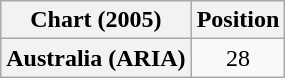<table class="wikitable plainrowheaders" style="text-align:center">
<tr>
<th scope="col">Chart (2005)</th>
<th scope="col">Position</th>
</tr>
<tr>
<th scope="row">Australia (ARIA)</th>
<td>28</td>
</tr>
</table>
